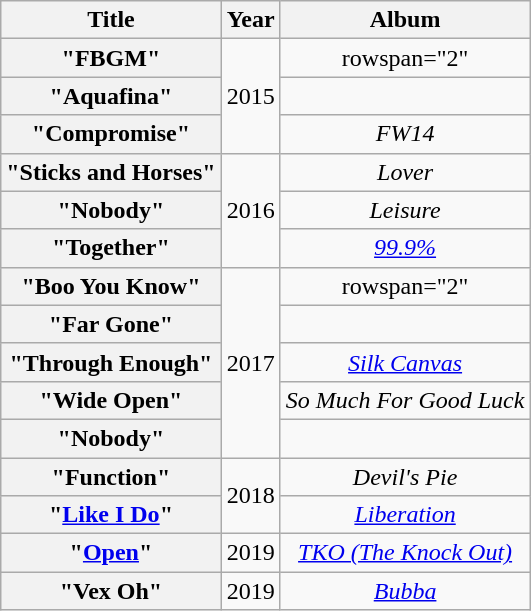<table class="wikitable plainrowheaders" style="text-align:center;">
<tr>
<th scope="col">Title</th>
<th scope="col">Year</th>
<th scope="col">Album</th>
</tr>
<tr>
<th scope="row">"FBGM"<br></th>
<td rowspan="3">2015</td>
<td>rowspan="2" </td>
</tr>
<tr>
<th scope="row">"Aquafina"<br></th>
</tr>
<tr>
<th scope="row">"Compromise"<br></th>
<td><em>FW14</em></td>
</tr>
<tr>
<th scope="row">"Sticks and Horses"<br></th>
<td rowspan="3">2016</td>
<td><em>Lover</em></td>
</tr>
<tr>
<th scope="row">"Nobody"<br></th>
<td><em>Leisure</em></td>
</tr>
<tr>
<th scope="row">"Together"<br></th>
<td><em><a href='#'>99.9%</a></em></td>
</tr>
<tr>
<th scope="row">"Boo You Know"<br></th>
<td rowspan="5">2017</td>
<td>rowspan="2" </td>
</tr>
<tr>
<th scope="row">"Far Gone"<br></th>
</tr>
<tr>
<th scope="row">"Through Enough"<br></th>
<td><em><a href='#'>Silk Canvas</a></em></td>
</tr>
<tr>
<th scope="row">"Wide Open"<br></th>
<td><em>So Much For Good Luck</em></td>
</tr>
<tr>
<th scope="row">"Nobody"<br></th>
<td></td>
</tr>
<tr>
<th scope="row">"Function"<br></th>
<td rowspan="2">2018</td>
<td><em>Devil's Pie</em></td>
</tr>
<tr>
<th scope="row">"<a href='#'>Like I Do</a>"<br></th>
<td><em><a href='#'>Liberation</a></em></td>
</tr>
<tr>
<th scope="row">"<a href='#'>Open</a>"<br></th>
<td>2019</td>
<td><em><a href='#'>TKO (The Knock Out)</a></em></td>
</tr>
<tr>
<th scope="row">"Vex Oh"<br></th>
<td>2019</td>
<td><em><a href='#'>Bubba</a></em></td>
</tr>
</table>
